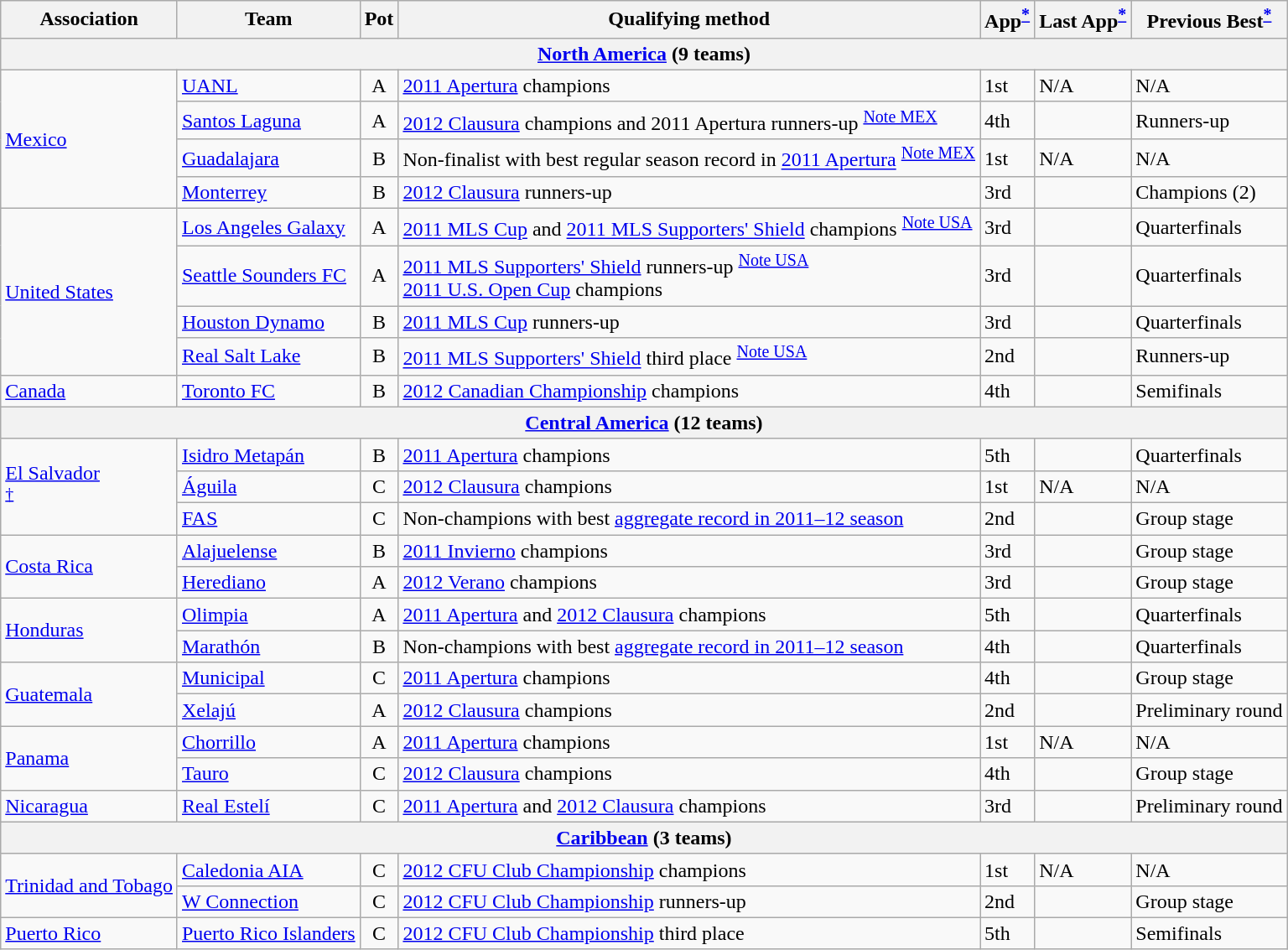<table class="wikitable">
<tr>
<th>Association</th>
<th>Team</th>
<th>Pot</th>
<th>Qualifying method</th>
<th>App<sup><a href='#'>*</a></sup></th>
<th>Last App<sup><a href='#'>*</a></sup></th>
<th>Previous Best<sup><a href='#'>*</a></sup></th>
</tr>
<tr>
<th colspan=7><a href='#'>North America</a> (9 teams)</th>
</tr>
<tr>
<td rowspan=4> <a href='#'>Mexico</a><br></td>
<td><a href='#'>UANL</a></td>
<td align=center>A</td>
<td><a href='#'>2011 Apertura</a> champions</td>
<td>1st</td>
<td>N/A</td>
<td>N/A</td>
</tr>
<tr>
<td><a href='#'>Santos Laguna</a></td>
<td align=center>A</td>
<td><a href='#'>2012 Clausura</a> champions and 2011 Apertura runners-up <sup><a href='#'>Note MEX</a></sup></td>
<td>4th</td>
<td></td>
<td>Runners-up</td>
</tr>
<tr>
<td><a href='#'>Guadalajara</a></td>
<td align=center>B</td>
<td>Non-finalist with best regular season record in <a href='#'>2011 Apertura</a> <sup><a href='#'>Note MEX</a></sup></td>
<td>1st</td>
<td>N/A</td>
<td>N/A</td>
</tr>
<tr>
<td><a href='#'>Monterrey</a></td>
<td align=center>B</td>
<td><a href='#'>2012 Clausura</a> runners-up</td>
<td>3rd</td>
<td></td>
<td>Champions (2)</td>
</tr>
<tr>
<td rowspan=4> <a href='#'>United States</a><br></td>
<td><a href='#'>Los Angeles Galaxy</a></td>
<td align=center>A</td>
<td><a href='#'>2011 MLS Cup</a> and <a href='#'>2011 MLS Supporters' Shield</a> champions <sup><a href='#'>Note USA</a></sup></td>
<td>3rd</td>
<td></td>
<td>Quarterfinals</td>
</tr>
<tr>
<td><a href='#'>Seattle Sounders FC</a></td>
<td align=center>A</td>
<td><a href='#'>2011 MLS Supporters' Shield</a> runners-up <sup><a href='#'>Note USA</a></sup><br><a href='#'>2011 U.S. Open Cup</a> champions</td>
<td>3rd</td>
<td></td>
<td>Quarterfinals</td>
</tr>
<tr>
<td><a href='#'>Houston Dynamo</a></td>
<td align=center>B</td>
<td><a href='#'>2011 MLS Cup</a> runners-up</td>
<td>3rd</td>
<td></td>
<td>Quarterfinals</td>
</tr>
<tr>
<td><a href='#'>Real Salt Lake</a></td>
<td align=center>B</td>
<td><a href='#'>2011 MLS Supporters' Shield</a> third place <sup><a href='#'>Note USA</a></sup></td>
<td>2nd</td>
<td></td>
<td>Runners-up</td>
</tr>
<tr>
<td> <a href='#'>Canada</a><br></td>
<td><a href='#'>Toronto FC</a></td>
<td align=center>B</td>
<td><a href='#'>2012 Canadian Championship</a> champions</td>
<td>4th</td>
<td></td>
<td>Semifinals</td>
</tr>
<tr>
<th colspan=7><a href='#'>Central America</a> (12 teams)</th>
</tr>
<tr>
<td rowspan=3> <a href='#'>El Salvador</a><br><sup><a href='#'>†</a></sup></td>
<td><a href='#'>Isidro Metapán</a></td>
<td align=center>B</td>
<td><a href='#'>2011 Apertura</a> champions</td>
<td>5th</td>
<td></td>
<td>Quarterfinals</td>
</tr>
<tr>
<td><a href='#'>Águila</a></td>
<td align=center>C</td>
<td><a href='#'>2012 Clausura</a> champions</td>
<td>1st</td>
<td>N/A</td>
<td>N/A</td>
</tr>
<tr>
<td><a href='#'>FAS</a></td>
<td align=center>C</td>
<td>Non-champions with best <a href='#'>aggregate record in 2011–12 season</a></td>
<td>2nd</td>
<td></td>
<td>Group stage</td>
</tr>
<tr>
<td rowspan=2> <a href='#'>Costa Rica</a><br></td>
<td><a href='#'>Alajuelense</a></td>
<td align=center>B</td>
<td><a href='#'>2011 Invierno</a> champions</td>
<td>3rd</td>
<td></td>
<td>Group stage</td>
</tr>
<tr>
<td><a href='#'>Herediano</a></td>
<td align=center>A</td>
<td><a href='#'>2012 Verano</a> champions</td>
<td>3rd</td>
<td></td>
<td>Group stage</td>
</tr>
<tr>
<td rowspan=2> <a href='#'>Honduras</a><br></td>
<td><a href='#'>Olimpia</a></td>
<td align=center>A</td>
<td><a href='#'>2011 Apertura</a> and <a href='#'>2012 Clausura</a> champions</td>
<td>5th</td>
<td></td>
<td>Quarterfinals</td>
</tr>
<tr>
<td><a href='#'>Marathón</a></td>
<td align=center>B</td>
<td>Non-champions with best <a href='#'>aggregate record in 2011–12 season</a></td>
<td>4th</td>
<td></td>
<td>Quarterfinals</td>
</tr>
<tr>
<td rowspan=2> <a href='#'>Guatemala</a><br></td>
<td><a href='#'>Municipal</a></td>
<td align=center>C</td>
<td><a href='#'>2011 Apertura</a> champions</td>
<td>4th</td>
<td></td>
<td>Group stage</td>
</tr>
<tr>
<td><a href='#'>Xelajú</a></td>
<td align=center>A</td>
<td><a href='#'>2012 Clausura</a> champions</td>
<td>2nd</td>
<td></td>
<td>Preliminary round</td>
</tr>
<tr>
<td rowspan=2> <a href='#'>Panama</a><br></td>
<td><a href='#'>Chorrillo</a></td>
<td align=center>A</td>
<td><a href='#'>2011 Apertura</a> champions</td>
<td>1st</td>
<td>N/A</td>
<td>N/A</td>
</tr>
<tr>
<td><a href='#'>Tauro</a></td>
<td align=center>C</td>
<td><a href='#'>2012 Clausura</a> champions</td>
<td>4th</td>
<td></td>
<td>Group stage</td>
</tr>
<tr>
<td> <a href='#'>Nicaragua</a><br></td>
<td><a href='#'>Real Estelí</a></td>
<td align=center>C</td>
<td><a href='#'>2011 Apertura</a> and <a href='#'>2012 Clausura</a> champions</td>
<td>3rd</td>
<td></td>
<td>Preliminary round</td>
</tr>
<tr>
<th colspan=7><a href='#'>Caribbean</a> (3 teams)</th>
</tr>
<tr>
<td rowspan=2> <a href='#'>Trinidad and Tobago</a></td>
<td><a href='#'>Caledonia AIA</a></td>
<td align=center>C</td>
<td><a href='#'>2012 CFU Club Championship</a> champions</td>
<td>1st</td>
<td>N/A</td>
<td>N/A</td>
</tr>
<tr>
<td><a href='#'>W Connection</a></td>
<td align=center>C</td>
<td><a href='#'>2012 CFU Club Championship</a> runners-up</td>
<td>2nd</td>
<td></td>
<td>Group stage</td>
</tr>
<tr>
<td> <a href='#'>Puerto Rico</a></td>
<td><a href='#'>Puerto Rico Islanders</a></td>
<td align=center>C</td>
<td><a href='#'>2012 CFU Club Championship</a> third place</td>
<td>5th</td>
<td></td>
<td>Semifinals</td>
</tr>
</table>
